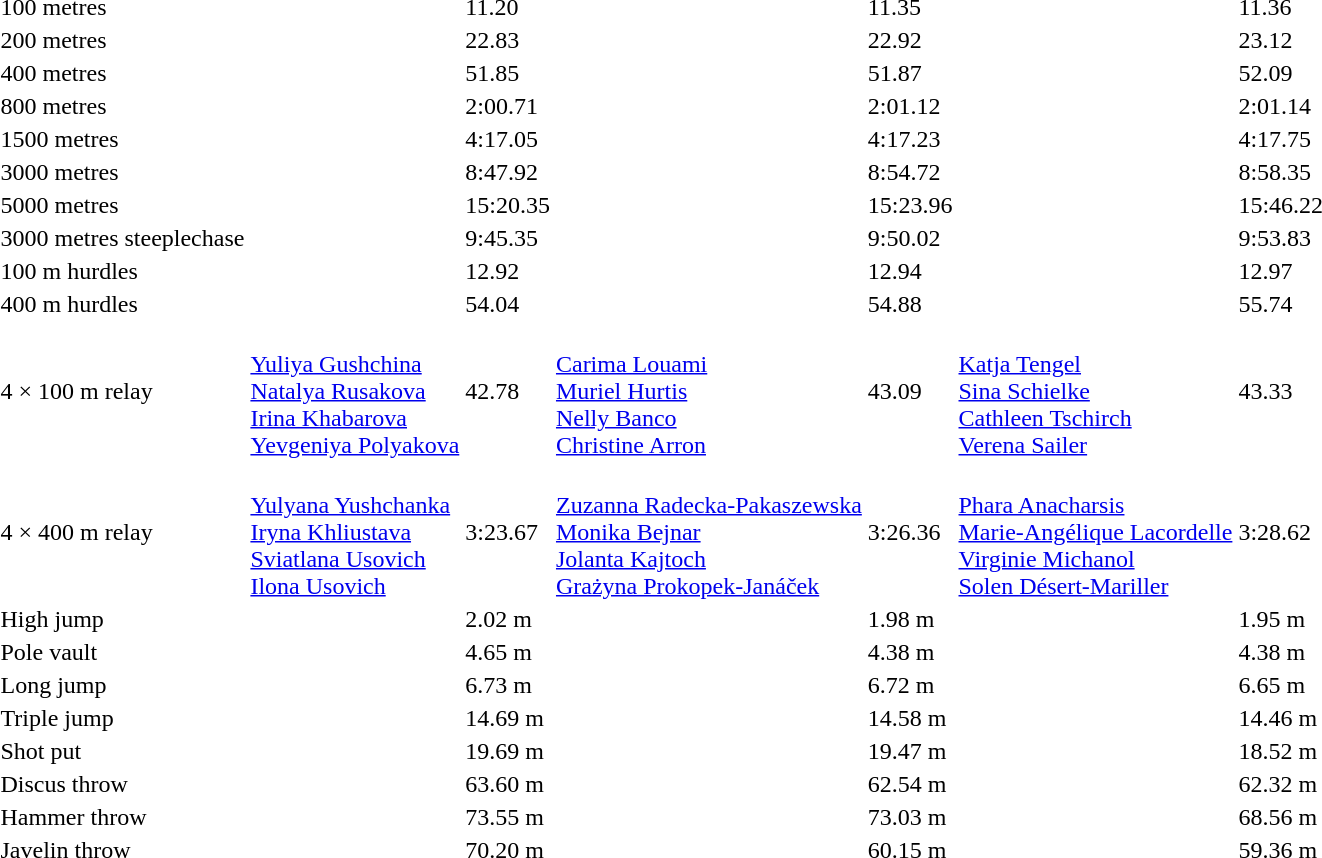<table>
<tr>
<td>100 metres</td>
<td></td>
<td>11.20</td>
<td></td>
<td>11.35</td>
<td></td>
<td>11.36</td>
</tr>
<tr>
<td>200 metres</td>
<td></td>
<td>22.83</td>
<td></td>
<td>22.92</td>
<td></td>
<td>23.12</td>
</tr>
<tr>
<td>400 metres</td>
<td></td>
<td>51.85</td>
<td></td>
<td>51.87</td>
<td></td>
<td>52.09</td>
</tr>
<tr>
<td>800 metres</td>
<td></td>
<td>2:00.71</td>
<td></td>
<td>2:01.12</td>
<td></td>
<td>2:01.14</td>
</tr>
<tr>
<td>1500 metres</td>
<td></td>
<td>4:17.05</td>
<td></td>
<td>4:17.23</td>
<td></td>
<td>4:17.75</td>
</tr>
<tr>
<td>3000 metres</td>
<td></td>
<td>8:47.92</td>
<td></td>
<td>8:54.72</td>
<td></td>
<td>8:58.35</td>
</tr>
<tr>
<td>5000 metres</td>
<td></td>
<td>15:20.35</td>
<td></td>
<td>15:23.96</td>
<td></td>
<td>15:46.22 </td>
</tr>
<tr>
<td>3000 metres steeplechase</td>
<td></td>
<td>9:45.35</td>
<td></td>
<td>9:50.02</td>
<td></td>
<td>9:53.83</td>
</tr>
<tr>
<td>100 m hurdles</td>
<td></td>
<td>12.92</td>
<td></td>
<td>12.94</td>
<td></td>
<td>12.97</td>
</tr>
<tr>
<td>400 m hurdles</td>
<td></td>
<td>54.04</td>
<td></td>
<td>54.88</td>
<td></td>
<td>55.74</td>
</tr>
<tr>
<td>4 × 100 m relay</td>
<td><br><a href='#'>Yuliya Gushchina</a><br><a href='#'>Natalya Rusakova</a><br><a href='#'>Irina Khabarova</a><br><a href='#'>Yevgeniya Polyakova</a></td>
<td>42.78</td>
<td><br><a href='#'>Carima Louami</a><br><a href='#'>Muriel Hurtis</a><br><a href='#'>Nelly Banco</a><br><a href='#'>Christine Arron</a></td>
<td>43.09</td>
<td><br><a href='#'>Katja Tengel</a><br><a href='#'>Sina Schielke</a><br><a href='#'>Cathleen Tschirch</a><br><a href='#'>Verena Sailer</a></td>
<td>43.33</td>
</tr>
<tr>
<td>4 × 400 m relay</td>
<td><br><a href='#'>Yulyana Yushchanka</a><br><a href='#'>Iryna Khliustava</a><br><a href='#'>Sviatlana Usovich</a><br><a href='#'>Ilona Usovich</a></td>
<td>3:23.67 </td>
<td><br><a href='#'>Zuzanna Radecka-Pakaszewska</a><br><a href='#'>Monika Bejnar</a><br><a href='#'>Jolanta Kajtoch</a><br><a href='#'>Grażyna Prokopek-Janáček</a></td>
<td>3:26.36</td>
<td><br><a href='#'>Phara Anacharsis</a><br><a href='#'>Marie-Angélique Lacordelle</a><br><a href='#'>Virginie Michanol</a><br><a href='#'>Solen Désert-Mariller</a></td>
<td>3:28.62</td>
</tr>
<tr>
<td>High jump</td>
<td></td>
<td>2.02 m</td>
<td></td>
<td>1.98 m</td>
<td></td>
<td>1.95 m</td>
</tr>
<tr>
<td>Pole vault</td>
<td></td>
<td>4.65 m</td>
<td></td>
<td>4.38 m</td>
<td></td>
<td>4.38 m</td>
</tr>
<tr>
<td>Long jump</td>
<td></td>
<td>6.73 m</td>
<td></td>
<td>6.72 m</td>
<td></td>
<td>6.65 m</td>
</tr>
<tr>
<td>Triple jump</td>
<td></td>
<td>14.69 m </td>
<td></td>
<td>14.58 m</td>
<td></td>
<td>14.46 m</td>
</tr>
<tr>
<td>Shot put</td>
<td></td>
<td>19.69 m </td>
<td></td>
<td>19.47 m</td>
<td></td>
<td>18.52 m</td>
</tr>
<tr>
<td>Discus throw</td>
<td></td>
<td>63.60 m</td>
<td></td>
<td>62.54 m</td>
<td></td>
<td>62.32 m</td>
</tr>
<tr>
<td>Hammer throw</td>
<td></td>
<td>73.55 m</td>
<td></td>
<td>73.03 m</td>
<td></td>
<td>68.56 m</td>
</tr>
<tr>
<td>Javelin throw</td>
<td></td>
<td>70.20 m </td>
<td></td>
<td>60.15 m</td>
<td></td>
<td>59.36 m</td>
</tr>
</table>
